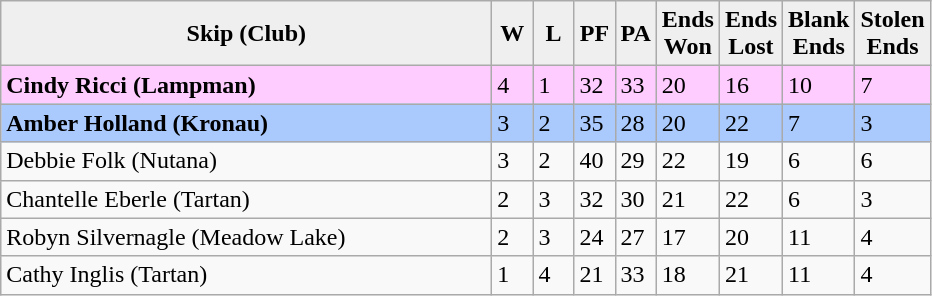<table class="wikitable">
<tr>
<th style="background:#efefef; width:320px;">Skip (Club)</th>
<th style="background:#efefef; width:20px;">W</th>
<th style="background:#efefef; width:20px;">L</th>
<th style="background:#efefef; width:20px;">PF</th>
<th style="background:#efefef; width:20px;">PA</th>
<th style="background:#efefef; width:20px;">Ends <br> Won</th>
<th style="background:#efefef; width:20px;">Ends <br> Lost</th>
<th style="background:#efefef; width:20px;">Blank <br> Ends</th>
<th style="background:#efefef; width:20px;">Stolen <br> Ends</th>
</tr>
<tr style="background:#fcf;">
<td><strong>Cindy Ricci (Lampman)</strong></td>
<td>4</td>
<td>1</td>
<td>32</td>
<td>33</td>
<td>20</td>
<td>16</td>
<td>10</td>
<td>7</td>
</tr>
<tr style="background:#aac9fc;">
<td><strong>Amber Holland (Kronau)</strong></td>
<td>3</td>
<td>2</td>
<td>35</td>
<td>28</td>
<td>20</td>
<td>22</td>
<td>7</td>
<td>3</td>
</tr>
<tr>
<td>Debbie Folk (Nutana)</td>
<td>3</td>
<td>2</td>
<td>40</td>
<td>29</td>
<td>22</td>
<td>19</td>
<td>6</td>
<td>6</td>
</tr>
<tr>
<td>Chantelle Eberle (Tartan)</td>
<td>2</td>
<td>3</td>
<td>32</td>
<td>30</td>
<td>21</td>
<td>22</td>
<td>6</td>
<td>3</td>
</tr>
<tr>
<td>Robyn Silvernagle (Meadow Lake)</td>
<td>2</td>
<td>3</td>
<td>24</td>
<td>27</td>
<td>17</td>
<td>20</td>
<td>11</td>
<td>4</td>
</tr>
<tr>
<td>Cathy Inglis (Tartan)</td>
<td>1</td>
<td>4</td>
<td>21</td>
<td>33</td>
<td>18</td>
<td>21</td>
<td>11</td>
<td>4</td>
</tr>
</table>
